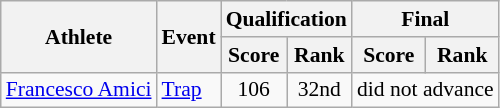<table class="wikitable" style="font-size:90%">
<tr>
<th rowspan="2">Athlete</th>
<th rowspan="2">Event</th>
<th colspan="2">Qualification</th>
<th colspan="2">Final</th>
</tr>
<tr>
<th>Score</th>
<th>Rank</th>
<th>Score</th>
<th>Rank</th>
</tr>
<tr>
<td><a href='#'>Francesco Amici</a></td>
<td><a href='#'>Trap</a></td>
<td align="center">106</td>
<td align="center">32nd</td>
<td colspan=2>did not advance</td>
</tr>
</table>
